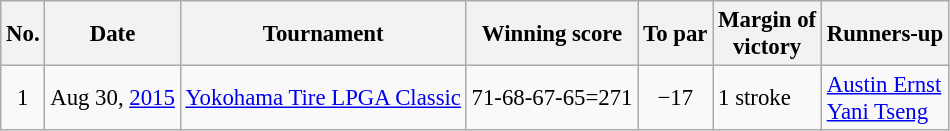<table class="wikitable" style="font-size:95%;">
<tr>
<th>No.</th>
<th>Date</th>
<th>Tournament</th>
<th>Winning score</th>
<th>To par</th>
<th>Margin of<br>victory</th>
<th>Runners-up</th>
</tr>
<tr>
<td align=center>1</td>
<td align=right>Aug 30, <a href='#'>2015</a></td>
<td><a href='#'>Yokohama Tire LPGA Classic</a></td>
<td align=right>71-68-67-65=271</td>
<td align=center>−17</td>
<td>1 stroke</td>
<td> <a href='#'>Austin Ernst</a><br> <a href='#'>Yani Tseng</a></td>
</tr>
</table>
